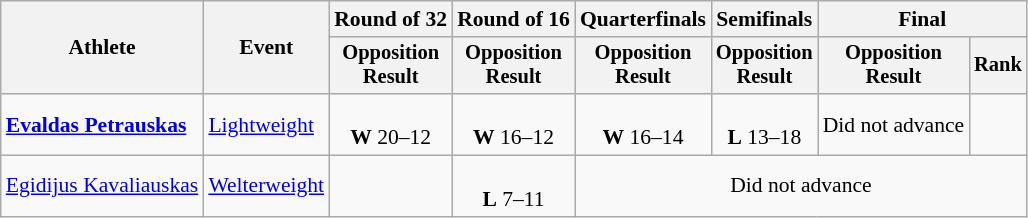<table class="wikitable" style="font-size:90%">
<tr>
<th rowspan="2">Athlete</th>
<th rowspan="2">Event</th>
<th>Round of 32</th>
<th>Round of 16</th>
<th>Quarterfinals</th>
<th>Semifinals</th>
<th colspan=2>Final</th>
</tr>
<tr style="font-size:95%">
<th>Opposition<br>Result</th>
<th>Opposition<br>Result</th>
<th>Opposition<br>Result</th>
<th>Opposition<br>Result</th>
<th>Opposition<br>Result</th>
<th>Rank</th>
</tr>
<tr align=center>
<td align=left><strong><a href='#'>Evaldas Petrauskas</a></strong></td>
<td align=left><a href='#'>Lightweight</a></td>
<td><br><strong>W</strong> 20–12</td>
<td><br><strong>W</strong> 16–12</td>
<td><br><strong>W</strong> 16–14</td>
<td><br><strong>L</strong> 13–18</td>
<td>Did not advance</td>
<td></td>
</tr>
<tr align=center>
<td align=left><a href='#'>Egidijus Kavaliauskas</a></td>
<td align=left><a href='#'>Welterweight</a></td>
<td></td>
<td><br><strong>L</strong> 7–11</td>
<td colspan=4>Did not advance</td>
</tr>
</table>
